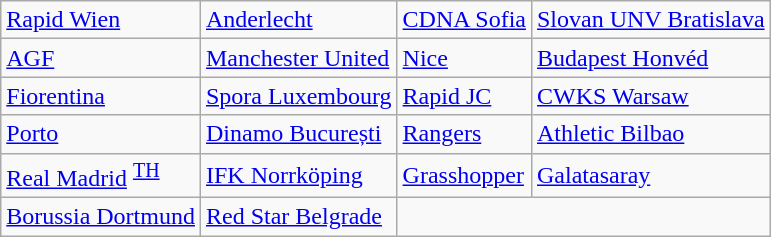<table class="wikitable">
<tr>
<td> <a href='#'>Rapid Wien</a> </td>
<td> <a href='#'>Anderlecht</a> </td>
<td> <a href='#'>CDNA Sofia</a> </td>
<td> <a href='#'>Slovan UNV Bratislava</a> </td>
</tr>
<tr>
<td> <a href='#'>AGF</a> </td>
<td> <a href='#'>Manchester United</a> </td>
<td> <a href='#'>Nice</a> </td>
<td> <a href='#'>Budapest Honvéd</a> </td>
</tr>
<tr>
<td> <a href='#'>Fiorentina</a> </td>
<td> <a href='#'>Spora Luxembourg</a> </td>
<td> <a href='#'>Rapid JC</a> </td>
<td> <a href='#'>CWKS Warsaw</a> </td>
</tr>
<tr>
<td> <a href='#'>Porto</a> </td>
<td> <a href='#'>Dinamo București</a> </td>
<td> <a href='#'>Rangers</a> </td>
<td> <a href='#'>Athletic Bilbao</a> </td>
</tr>
<tr>
<td> <a href='#'>Real Madrid</a> <sup><a href='#'>TH</a></sup></td>
<td> <a href='#'>IFK Norrköping</a> </td>
<td> <a href='#'>Grasshopper</a> </td>
<td> <a href='#'>Galatasaray</a> </td>
</tr>
<tr>
<td> <a href='#'>Borussia Dortmund</a> </td>
<td> <a href='#'>Red Star Belgrade</a> </td>
</tr>
</table>
